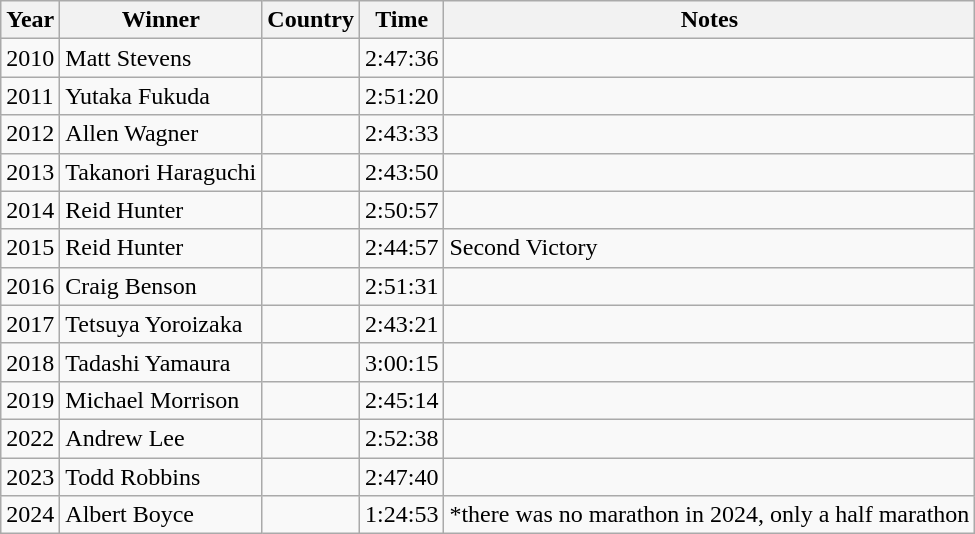<table class="wikitable sortable">
<tr>
<th>Year</th>
<th>Winner</th>
<th>Country</th>
<th>Time</th>
<th>Notes</th>
</tr>
<tr>
<td>2010</td>
<td>Matt Stevens</td>
<td></td>
<td>2:47:36</td>
<td></td>
</tr>
<tr>
<td>2011</td>
<td>Yutaka Fukuda</td>
<td></td>
<td>2:51:20</td>
<td></td>
</tr>
<tr>
<td>2012</td>
<td>Allen Wagner</td>
<td></td>
<td>2:43:33</td>
<td></td>
</tr>
<tr>
<td>2013</td>
<td>Takanori Haraguchi</td>
<td></td>
<td>2:43:50</td>
<td></td>
</tr>
<tr>
<td>2014</td>
<td>Reid Hunter</td>
<td></td>
<td>2:50:57</td>
<td></td>
</tr>
<tr>
<td>2015</td>
<td>Reid Hunter</td>
<td></td>
<td>2:44:57</td>
<td>Second Victory</td>
</tr>
<tr>
<td>2016</td>
<td>Craig Benson</td>
<td></td>
<td>2:51:31</td>
<td></td>
</tr>
<tr>
<td>2017</td>
<td>Tetsuya Yoroizaka</td>
<td></td>
<td>2:43:21</td>
<td></td>
</tr>
<tr>
<td>2018</td>
<td>Tadashi Yamaura</td>
<td></td>
<td>3:00:15</td>
<td></td>
</tr>
<tr>
<td>2019</td>
<td>Michael Morrison</td>
<td></td>
<td>2:45:14</td>
<td></td>
</tr>
<tr>
<td>2022</td>
<td>Andrew Lee</td>
<td></td>
<td>2:52:38</td>
<td></td>
</tr>
<tr>
<td>2023</td>
<td>Todd Robbins</td>
<td></td>
<td>2:47:40</td>
<td></td>
</tr>
<tr>
<td>2024</td>
<td>Albert Boyce</td>
<td></td>
<td>1:24:53</td>
<td>*there was no marathon in 2024, only a half marathon</td>
</tr>
</table>
